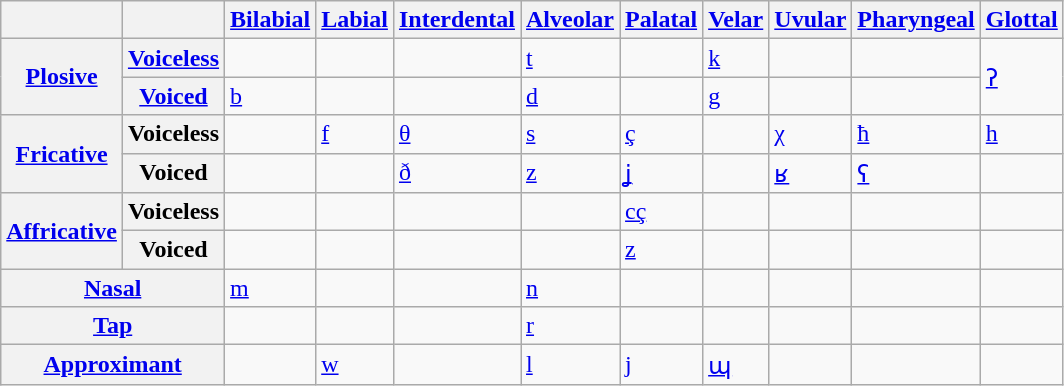<table class="wikitable">
<tr>
<th></th>
<th></th>
<th><a href='#'>Bilabial</a></th>
<th><a href='#'>Labial</a></th>
<th><a href='#'>Interdental</a></th>
<th><a href='#'>Alveolar</a></th>
<th><a href='#'>Palatal</a></th>
<th><a href='#'>Velar</a></th>
<th><a href='#'>Uvular</a></th>
<th><a href='#'>Pharyngeal</a></th>
<th><a href='#'>Glottal</a></th>
</tr>
<tr>
<th rowspan="2"><a href='#'>Plosive</a></th>
<th><a href='#'>Voiceless</a></th>
<td></td>
<td></td>
<td></td>
<td><a href='#'>t</a></td>
<td></td>
<td><a href='#'>k</a></td>
<td></td>
<td></td>
<td rowspan="2"><a href='#'>ʔ</a></td>
</tr>
<tr>
<th><a href='#'>Voiced</a></th>
<td><a href='#'>b</a></td>
<td></td>
<td></td>
<td><a href='#'>d</a></td>
<td></td>
<td><a href='#'>g</a></td>
<td></td>
<td></td>
</tr>
<tr>
<th rowspan="2"><a href='#'>Fricative</a></th>
<th>Voiceless</th>
<td></td>
<td><a href='#'>f</a></td>
<td><a href='#'>θ</a></td>
<td><a href='#'>s</a></td>
<td><a href='#'>ç</a></td>
<td></td>
<td><a href='#'>χ</a></td>
<td><a href='#'>ħ</a></td>
<td><a href='#'>h</a></td>
</tr>
<tr>
<th>Voiced</th>
<td></td>
<td></td>
<td><a href='#'>ð</a></td>
<td><a href='#'>z</a></td>
<td><a href='#'>ʝ</a></td>
<td></td>
<td><a href='#'>ʁ</a></td>
<td><a href='#'>ʕ</a></td>
<td></td>
</tr>
<tr>
<th rowspan="2"><a href='#'>Affricative</a></th>
<th>Voiceless</th>
<td></td>
<td></td>
<td></td>
<td></td>
<td><a href='#'>cç</a></td>
<td></td>
<td></td>
<td></td>
<td></td>
</tr>
<tr>
<th>Voiced</th>
<td></td>
<td></td>
<td></td>
<td></td>
<td><a href='#'>z</a></td>
<td></td>
<td></td>
<td></td>
<td></td>
</tr>
<tr>
<th colspan="2"><a href='#'>Nasal</a></th>
<td><a href='#'>m</a></td>
<td></td>
<td></td>
<td><a href='#'>n</a></td>
<td></td>
<td></td>
<td></td>
<td></td>
<td></td>
</tr>
<tr>
<th colspan="2"><a href='#'>Tap</a></th>
<td></td>
<td></td>
<td></td>
<td><a href='#'>r</a></td>
<td></td>
<td></td>
<td></td>
<td></td>
<td></td>
</tr>
<tr>
<th colspan="2"><a href='#'>Approximant</a></th>
<td></td>
<td><a href='#'>w</a></td>
<td></td>
<td><a href='#'>l</a></td>
<td><a href='#'>j</a></td>
<td><a href='#'>ɰ</a></td>
<td></td>
<td></td>
<td></td>
</tr>
</table>
